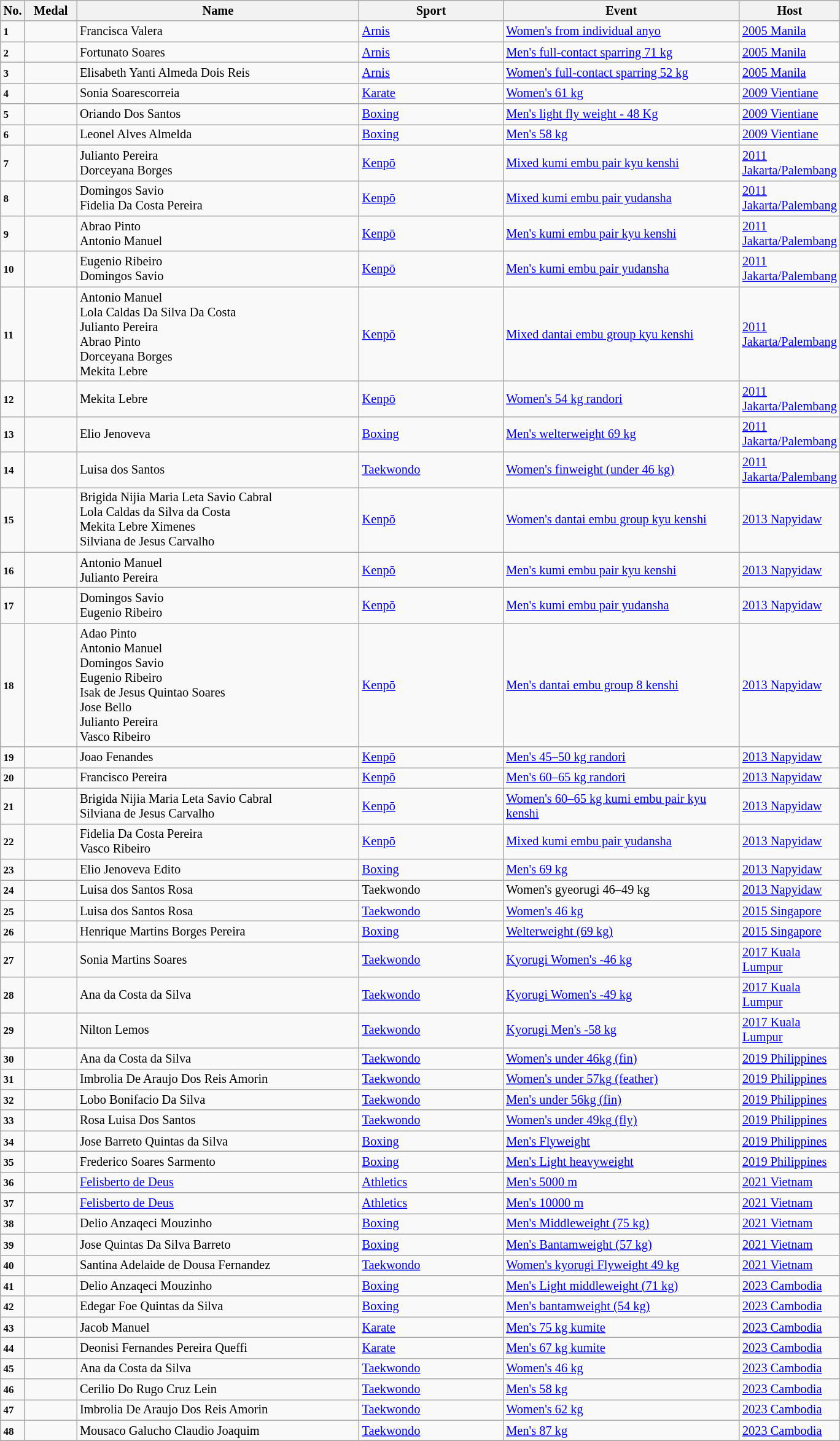<table class="wikitable sortable"  style="font-size:85%; text-align:left;">
<tr>
<th scope="col" width="10">No.</th>
<th width="50">Medal</th>
<th width="300">Name</th>
<th width="150">Sport</th>
<th width="250">Event</th>
<th width="80">Host</th>
</tr>
<tr>
<td><small><strong>1</strong></small></td>
<td></td>
<td align=left>Francisca Valera</td>
<td> <a href='#'>Arnis</a></td>
<td><a href='#'>Women's from individual anyo</a></td>
<td> <a href='#'>2005 Manila</a></td>
</tr>
<tr>
<td><small><strong>2</strong></small></td>
<td></td>
<td align=left>Fortunato Soares</td>
<td> <a href='#'>Arnis</a></td>
<td><a href='#'>Men's full-contact sparring 71 kg</a></td>
<td> <a href='#'>2005 Manila</a></td>
</tr>
<tr>
<td><small><strong>3</strong></small></td>
<td></td>
<td align=left>Elisabeth Yanti Almeda Dois Reis</td>
<td> <a href='#'>Arnis</a></td>
<td><a href='#'>Women's full-contact sparring 52 kg</a></td>
<td> <a href='#'>2005 Manila</a></td>
</tr>
<tr>
<td><small><strong>4</strong></small></td>
<td></td>
<td align=left>Sonia Soarescorreia</td>
<td> <a href='#'>Karate</a></td>
<td><a href='#'>Women's 61 kg</a></td>
<td> <a href='#'>2009 Vientiane</a></td>
</tr>
<tr>
<td><small><strong>5</strong></small></td>
<td></td>
<td align=left>Oriando Dos Santos</td>
<td> <a href='#'>Boxing</a></td>
<td><a href='#'>Men's light fly weight - 48 Kg</a></td>
<td> <a href='#'>2009 Vientiane</a></td>
</tr>
<tr>
<td><small><strong>6</strong></small></td>
<td></td>
<td align=left>Leonel Alves Almelda</td>
<td> <a href='#'>Boxing</a></td>
<td><a href='#'>Men's 58 kg</a></td>
<td> <a href='#'>2009 Vientiane</a></td>
</tr>
<tr>
<td><small><strong>7</strong></small></td>
<td></td>
<td align=left>Julianto Pereira <br> Dorceyana Borges</td>
<td><a href='#'>Kenpō</a></td>
<td><a href='#'>Mixed kumi embu pair kyu kenshi</a></td>
<td> <a href='#'>2011 Jakarta/Palembang</a></td>
</tr>
<tr>
<td><small><strong>8</strong></small></td>
<td></td>
<td align=left>Domingos Savio <br> Fidelia Da Costa Pereira</td>
<td><a href='#'>Kenpō</a></td>
<td><a href='#'>Mixed kumi embu pair yudansha</a></td>
<td> <a href='#'>2011 Jakarta/Palembang</a></td>
</tr>
<tr>
<td><small><strong>9</strong></small></td>
<td></td>
<td align=left>Abrao Pinto<br>Antonio Manuel</td>
<td><a href='#'>Kenpō</a></td>
<td><a href='#'>Men's kumi embu pair kyu kenshi</a></td>
<td> <a href='#'>2011 Jakarta/Palembang</a></td>
</tr>
<tr>
<td><small><strong>10</strong></small></td>
<td></td>
<td align=left>Eugenio Ribeiro<br>Domingos Savio</td>
<td><a href='#'>Kenpō</a></td>
<td><a href='#'>Men's kumi embu pair yudansha</a></td>
<td> <a href='#'>2011 Jakarta/Palembang</a></td>
</tr>
<tr>
<td><small><strong>11</strong></small></td>
<td></td>
<td align=left>Antonio Manuel<br>Lola Caldas Da Silva Da Costa<br>Julianto Pereira<br>Abrao Pinto<br>Dorceyana Borges<br>Mekita Lebre</td>
<td><a href='#'>Kenpō</a></td>
<td><a href='#'>Mixed dantai embu group kyu kenshi</a></td>
<td> <a href='#'>2011 Jakarta/Palembang</a></td>
</tr>
<tr>
<td><small><strong>12</strong></small></td>
<td></td>
<td align=left>Mekita Lebre</td>
<td><a href='#'>Kenpō</a></td>
<td><a href='#'>Women's 54 kg randori</a></td>
<td> <a href='#'>2011 Jakarta/Palembang</a></td>
</tr>
<tr>
<td><small><strong>13</strong></small></td>
<td></td>
<td align=left>Elio Jenoveva</td>
<td> <a href='#'>Boxing</a></td>
<td><a href='#'>Men's welterweight 69 kg</a></td>
<td> <a href='#'>2011 Jakarta/Palembang</a></td>
</tr>
<tr>
<td><small><strong>14</strong></small></td>
<td></td>
<td align=left>Luisa dos Santos</td>
<td> <a href='#'>Taekwondo</a></td>
<td><a href='#'>Women's finweight (under 46 kg)</a></td>
<td> <a href='#'>2011 Jakarta/Palembang</a></td>
</tr>
<tr>
<td><small><strong>15</strong></small></td>
<td></td>
<td align=left>Brigida Nijia Maria Leta Savio Cabral <br>Lola Caldas da Silva da Costa<br>Mekita Lebre Ximenes<br>Silviana de Jesus Carvalho</td>
<td><a href='#'>Kenpō</a></td>
<td><a href='#'>Women's dantai embu group kyu kenshi</a></td>
<td> <a href='#'>2013 Napyidaw</a></td>
</tr>
<tr>
<td><small><strong>16</strong></small></td>
<td></td>
<td align=left>Antonio Manuel<br>Julianto Pereira</td>
<td><a href='#'>Kenpō</a></td>
<td><a href='#'>Men's kumi embu pair kyu kenshi</a></td>
<td> <a href='#'>2013 Napyidaw</a></td>
</tr>
<tr>
<td><small><strong>17</strong></small></td>
<td></td>
<td align=left>Domingos Savio<br>Eugenio Ribeiro</td>
<td><a href='#'>Kenpō</a></td>
<td><a href='#'>Men's kumi embu pair yudansha</a></td>
<td> <a href='#'>2013 Napyidaw</a></td>
</tr>
<tr>
<td><small><strong>18</strong></small></td>
<td></td>
<td align=left>Adao Pinto<br>Antonio Manuel<br>Domingos Savio<br>Eugenio Ribeiro<br>Isak de Jesus Quintao Soares<br>Jose Bello<br>Julianto Pereira<br>Vasco Ribeiro</td>
<td><a href='#'>Kenpō</a></td>
<td><a href='#'>Men's dantai embu group 8 kenshi</a></td>
<td> <a href='#'>2013 Napyidaw</a></td>
</tr>
<tr>
<td><small><strong>19</strong></small></td>
<td></td>
<td align=left>Joao Fenandes</td>
<td><a href='#'>Kenpō</a></td>
<td><a href='#'>Men's 45–50 kg randori</a></td>
<td> <a href='#'>2013 Napyidaw</a></td>
</tr>
<tr>
<td><small><strong>20</strong></small></td>
<td></td>
<td align=left>Francisco Pereira</td>
<td><a href='#'>Kenpō</a></td>
<td><a href='#'>Men's 60–65 kg randori</a></td>
<td> <a href='#'>2013 Napyidaw</a></td>
</tr>
<tr>
<td><small><strong>21</strong></small></td>
<td></td>
<td align=left>Brigida Nijia Maria Leta Savio Cabral<br>Silviana de Jesus Carvalho</td>
<td><a href='#'>Kenpō</a></td>
<td><a href='#'>Women's 60–65 kg kumi embu pair kyu kenshi</a></td>
<td> <a href='#'>2013 Napyidaw</a></td>
</tr>
<tr>
<td><small><strong>22</strong></small></td>
<td></td>
<td align=left>Fidelia Da Costa Pereira<br>Vasco Ribeiro</td>
<td><a href='#'>Kenpō</a></td>
<td><a href='#'>Mixed kumi embu pair yudansha</a></td>
<td> <a href='#'>2013 Napyidaw</a></td>
</tr>
<tr>
<td><small><strong>23</strong></small></td>
<td></td>
<td align=left>Elio Jenoveva Edito</td>
<td> <a href='#'>Boxing</a></td>
<td><a href='#'>Men's 69 kg</a></td>
<td> <a href='#'>2013 Napyidaw</a></td>
</tr>
<tr>
<td><small><strong>24</strong></small></td>
<td></td>
<td align=left>Luisa dos Santos Rosa</td>
<td> Taekwondo</td>
<td>Women's gyeorugi 46–49 kg</td>
<td> <a href='#'>2013 Napyidaw</a></td>
</tr>
<tr>
<td><small><strong>25</strong></small></td>
<td></td>
<td align=left>Luisa dos Santos Rosa</td>
<td> <a href='#'>Taekwondo</a></td>
<td><a href='#'>Women's 46 kg</a></td>
<td> <a href='#'>2015 Singapore</a></td>
</tr>
<tr>
<td><small><strong>26</strong></small></td>
<td></td>
<td align=left>Henrique Martins Borges Pereira</td>
<td> <a href='#'>Boxing</a></td>
<td><a href='#'>Welterweight (69 kg)</a></td>
<td> <a href='#'>2015 Singapore</a></td>
</tr>
<tr>
<td><small><strong>27</strong></small></td>
<td></td>
<td align=left>Sonia Martins Soares</td>
<td> <a href='#'>Taekwondo</a></td>
<td><a href='#'>Kyorugi Women's -46 kg</a></td>
<td> <a href='#'>2017 Kuala Lumpur</a></td>
</tr>
<tr>
<td><small><strong>28</strong></small></td>
<td></td>
<td align=left>Ana da Costa da Silva</td>
<td> <a href='#'>Taekwondo</a></td>
<td><a href='#'>Kyorugi Women's -49 kg</a></td>
<td> <a href='#'>2017 Kuala Lumpur</a></td>
</tr>
<tr>
<td><small><strong>29</strong></small></td>
<td></td>
<td align=left>Nilton Lemos</td>
<td> <a href='#'>Taekwondo</a></td>
<td><a href='#'>Kyorugi Men's -58 kg</a></td>
<td> <a href='#'>2017 Kuala Lumpur</a></td>
</tr>
<tr>
<td><small><strong>30</strong></small></td>
<td></td>
<td align=left>Ana da Costa da Silva</td>
<td> <a href='#'>Taekwondo</a></td>
<td><a href='#'>Women's under 46kg (fin)</a></td>
<td> <a href='#'>2019 Philippines</a></td>
</tr>
<tr>
<td><small><strong>31</strong></small></td>
<td></td>
<td align=left>Imbrolia De Araujo Dos Reis Amorin</td>
<td> <a href='#'>Taekwondo</a></td>
<td><a href='#'>Women's under 57kg (feather)</a></td>
<td> <a href='#'>2019 Philippines</a></td>
</tr>
<tr>
<td><small><strong>32</strong></small></td>
<td></td>
<td align=left>Lobo Bonifacio Da Silva</td>
<td> <a href='#'>Taekwondo</a></td>
<td><a href='#'>Men's under 56kg (fin)</a></td>
<td> <a href='#'>2019 Philippines</a></td>
</tr>
<tr>
<td><small><strong>33</strong></small></td>
<td></td>
<td align=left>Rosa Luisa Dos Santos</td>
<td> <a href='#'>Taekwondo</a></td>
<td><a href='#'>Women's under 49kg (fly)</a></td>
<td> <a href='#'>2019 Philippines</a></td>
</tr>
<tr>
<td><small><strong>34</strong></small></td>
<td></td>
<td align=left>Jose Barreto Quintas da Silva</td>
<td> <a href='#'>Boxing</a></td>
<td><a href='#'>Men's Flyweight</a></td>
<td> <a href='#'>2019 Philippines</a></td>
</tr>
<tr>
<td><small><strong>35</strong></small></td>
<td></td>
<td align=left>Frederico Soares Sarmento</td>
<td> <a href='#'>Boxing</a></td>
<td><a href='#'>Men's Light heavyweight</a></td>
<td> <a href='#'>2019 Philippines</a></td>
</tr>
<tr>
<td><small><strong>36</strong></small></td>
<td></td>
<td align=left><a href='#'>Felisberto de Deus</a></td>
<td> <a href='#'>Athletics</a></td>
<td><a href='#'>Men's 5000 m</a></td>
<td> <a href='#'>2021 Vietnam</a></td>
</tr>
<tr>
<td><small><strong>37</strong></small></td>
<td></td>
<td align=left><a href='#'>Felisberto de Deus</a></td>
<td> <a href='#'>Athletics</a></td>
<td><a href='#'>Men's 10000 m</a></td>
<td> <a href='#'>2021 Vietnam</a></td>
</tr>
<tr>
<td><small><strong>38</strong></small></td>
<td></td>
<td align=left>Delio Anzaqeci Mouzinho</td>
<td> <a href='#'>Boxing</a></td>
<td><a href='#'>Men's Middleweight (75 kg)</a></td>
<td> <a href='#'>2021 Vietnam</a></td>
</tr>
<tr>
<td><small><strong>39</strong></small></td>
<td></td>
<td align=left>Jose Quintas Da Silva Barreto</td>
<td> <a href='#'>Boxing</a></td>
<td><a href='#'>Men's Bantamweight (57 kg)</a></td>
<td> <a href='#'>2021 Vietnam</a></td>
</tr>
<tr>
<td><small><strong>40</strong></small></td>
<td></td>
<td align=left>Santina Adelaide de Dousa Fernandez</td>
<td> <a href='#'>Taekwondo</a></td>
<td><a href='#'>Women's kyorugi Flyweight 49 kg</a></td>
<td> <a href='#'>2021 Vietnam</a></td>
</tr>
<tr>
<td><small><strong>41</strong></small></td>
<td></td>
<td align=left>Delio Anzaqeci Mouzinho</td>
<td> <a href='#'>Boxing</a></td>
<td><a href='#'>Men's Light middleweight (71 kg)</a></td>
<td> <a href='#'>2023 Cambodia</a></td>
</tr>
<tr>
<td><small><strong>42</strong></small></td>
<td></td>
<td align=left>Edegar Foe Quintas da Silva</td>
<td> <a href='#'>Boxing</a></td>
<td><a href='#'>Men's bantamweight (54 kg)</a></td>
<td> <a href='#'>2023 Cambodia</a></td>
</tr>
<tr>
<td><small><strong>43</strong></small></td>
<td></td>
<td align=left>Jacob Manuel</td>
<td> <a href='#'>Karate</a></td>
<td><a href='#'>Men's 75 kg kumite</a></td>
<td> <a href='#'>2023 Cambodia</a></td>
</tr>
<tr>
<td><small><strong>44</strong></small></td>
<td></td>
<td align=left>Deonisi Fernandes Pereira Queffi</td>
<td> <a href='#'>Karate</a></td>
<td><a href='#'>Men's 67 kg kumite</a></td>
<td> <a href='#'>2023 Cambodia</a></td>
</tr>
<tr>
<td><small><strong>45</strong></small></td>
<td></td>
<td align=left>Ana da Costa da Silva</td>
<td> <a href='#'>Taekwondo</a></td>
<td><a href='#'>Women's 46 kg</a></td>
<td> <a href='#'>2023 Cambodia</a></td>
</tr>
<tr>
<td><small><strong>46</strong></small></td>
<td></td>
<td align=left>Cerilio Do Rugo Cruz Lein</td>
<td> <a href='#'>Taekwondo</a></td>
<td><a href='#'>Men's 58 kg</a></td>
<td> <a href='#'>2023 Cambodia</a></td>
</tr>
<tr>
<td><small><strong>47</strong></small></td>
<td></td>
<td align=left>Imbrolia De Araujo Dos Reis Amorin</td>
<td> <a href='#'>Taekwondo</a></td>
<td><a href='#'>Women's 62 kg</a></td>
<td> <a href='#'>2023 Cambodia</a></td>
</tr>
<tr>
<td><small><strong>48</strong></small></td>
<td></td>
<td align=left>Mousaco Galucho Claudio Joaquim</td>
<td> <a href='#'>Taekwondo</a></td>
<td><a href='#'>Men's 87 kg</a></td>
<td> <a href='#'>2023 Cambodia</a></td>
</tr>
<tr>
</tr>
</table>
